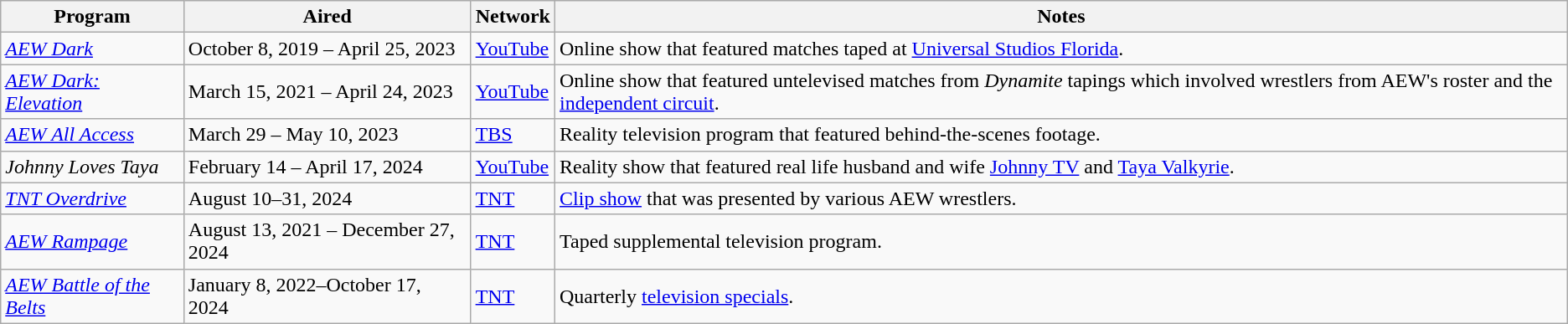<table class="wikitable">
<tr>
<th>Program</th>
<th>Aired</th>
<th>Network</th>
<th>Notes</th>
</tr>
<tr>
<td><em><a href='#'>AEW Dark</a></em></td>
<td>October 8, 2019 – April 25, 2023</td>
<td><a href='#'>YouTube</a></td>
<td>Online show that featured matches taped at <a href='#'>Universal Studios Florida</a>.</td>
</tr>
<tr>
<td><em><a href='#'>AEW Dark: Elevation</a></em></td>
<td>March 15, 2021 – April 24, 2023</td>
<td><a href='#'>YouTube</a></td>
<td>Online show that featured untelevised matches from <em>Dynamite</em> tapings which involved wrestlers from AEW's roster and the <a href='#'>independent circuit</a>.</td>
</tr>
<tr>
<td><em><a href='#'>AEW All Access</a></em></td>
<td>March 29 – May 10, 2023</td>
<td><a href='#'>TBS</a></td>
<td>Reality television program that featured behind-the-scenes footage.</td>
</tr>
<tr>
<td><em>Johnny Loves Taya</em></td>
<td>February 14 – April 17, 2024</td>
<td><a href='#'>YouTube</a></td>
<td>Reality show that featured real life husband and wife <a href='#'>Johnny TV</a> and <a href='#'>Taya Valkyrie</a>.</td>
</tr>
<tr>
<td><em><a href='#'>TNT Overdrive</a></em></td>
<td>August 10–31, 2024</td>
<td><a href='#'>TNT</a></td>
<td><a href='#'>Clip show</a> that was presented by various AEW wrestlers.</td>
</tr>
<tr>
<td><em><a href='#'>AEW Rampage</a></em></td>
<td>August 13, 2021 – December 27, 2024</td>
<td><a href='#'>TNT</a></td>
<td>Taped supplemental television program.</td>
</tr>
<tr>
<td><em><a href='#'>AEW Battle of the Belts</a></em></td>
<td>January 8, 2022–October 17, 2024</td>
<td><a href='#'>TNT</a></td>
<td>Quarterly <a href='#'>television specials</a>.</td>
</tr>
</table>
